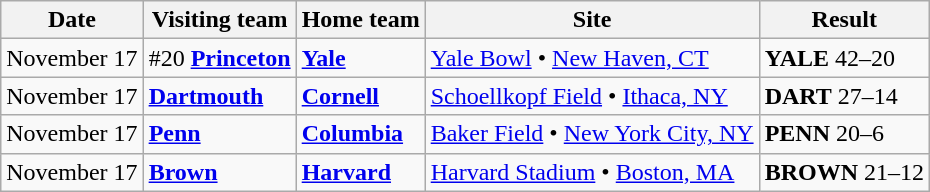<table class="wikitable">
<tr>
<th>Date</th>
<th>Visiting team</th>
<th>Home team</th>
<th>Site</th>
<th>Result</th>
</tr>
<tr>
<td>November 17</td>
<td>#20 <strong><a href='#'>Princeton</a></strong></td>
<td><strong><a href='#'>Yale</a></strong></td>
<td><a href='#'>Yale Bowl</a> • <a href='#'>New Haven, CT</a></td>
<td><strong>YALE</strong> 42–20</td>
</tr>
<tr>
<td>November 17</td>
<td><strong><a href='#'>Dartmouth</a></strong></td>
<td><strong><a href='#'>Cornell</a></strong></td>
<td><a href='#'>Schoellkopf Field</a> • <a href='#'>Ithaca, NY</a></td>
<td><strong>DART</strong> 27–14</td>
</tr>
<tr>
<td>November 17</td>
<td><strong><a href='#'>Penn</a></strong></td>
<td><strong><a href='#'>Columbia</a></strong></td>
<td><a href='#'>Baker Field</a> • <a href='#'>New York City, NY</a></td>
<td><strong>PENN</strong> 20–6</td>
</tr>
<tr>
<td>November 17</td>
<td><strong><a href='#'>Brown</a></strong></td>
<td><strong><a href='#'>Harvard</a></strong></td>
<td><a href='#'>Harvard Stadium</a> • <a href='#'>Boston, MA</a></td>
<td><strong>BROWN</strong> 21–12</td>
</tr>
</table>
